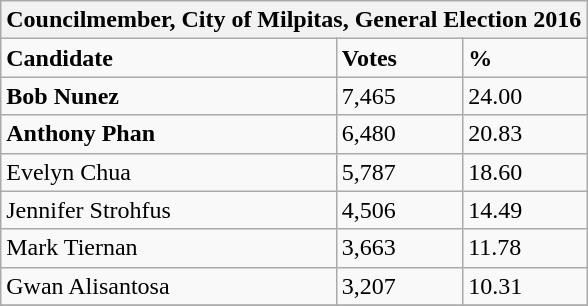<table class="wikitable">
<tr>
<th colspan="4">Councilmember, City of Milpitas, General Election 2016</th>
</tr>
<tr>
<td><strong>Candidate</strong></td>
<td><strong>Votes</strong></td>
<td><strong>%</strong></td>
</tr>
<tr>
<td><strong>Bob Nunez</strong></td>
<td>7,465</td>
<td>24.00</td>
</tr>
<tr>
<td><strong>Anthony Phan</strong></td>
<td>6,480</td>
<td>20.83</td>
</tr>
<tr>
<td>Evelyn Chua</td>
<td>5,787</td>
<td>18.60</td>
</tr>
<tr>
<td>Jennifer Strohfus</td>
<td>4,506</td>
<td>14.49</td>
</tr>
<tr>
<td>Mark Tiernan</td>
<td>3,663</td>
<td>11.78</td>
</tr>
<tr>
<td>Gwan Alisantosa</td>
<td>3,207</td>
<td>10.31</td>
</tr>
<tr>
</tr>
</table>
